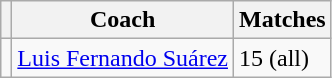<table class="wikitable">
<tr>
<th></th>
<th>Coach</th>
<th>Matches</th>
</tr>
<tr>
<td></td>
<td><a href='#'>Luis Fernando Suárez</a></td>
<td>15 (all)</td>
</tr>
</table>
